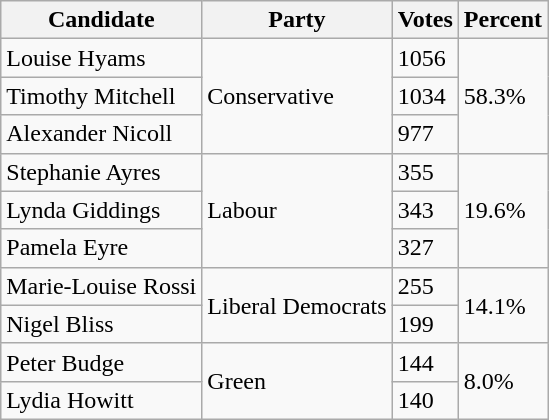<table class="wikitable">
<tr>
<th>Candidate</th>
<th>Party</th>
<th>Votes</th>
<th>Percent</th>
</tr>
<tr>
<td>Louise Hyams</td>
<td rowspan="3">Conservative</td>
<td>1056</td>
<td rowspan="3">58.3%</td>
</tr>
<tr>
<td>Timothy Mitchell</td>
<td>1034</td>
</tr>
<tr>
<td>Alexander Nicoll</td>
<td>977</td>
</tr>
<tr>
<td>Stephanie Ayres</td>
<td rowspan="3">Labour</td>
<td>355</td>
<td rowspan="3">19.6%</td>
</tr>
<tr>
<td>Lynda Giddings</td>
<td>343</td>
</tr>
<tr>
<td>Pamela Eyre</td>
<td>327</td>
</tr>
<tr>
<td>Marie-Louise Rossi</td>
<td rowspan="2">Liberal Democrats</td>
<td>255</td>
<td rowspan="2">14.1%</td>
</tr>
<tr>
<td>Nigel Bliss</td>
<td>199</td>
</tr>
<tr>
<td>Peter Budge</td>
<td rowspan="2">Green</td>
<td>144</td>
<td rowspan="2">8.0%</td>
</tr>
<tr>
<td>Lydia Howitt</td>
<td>140</td>
</tr>
</table>
